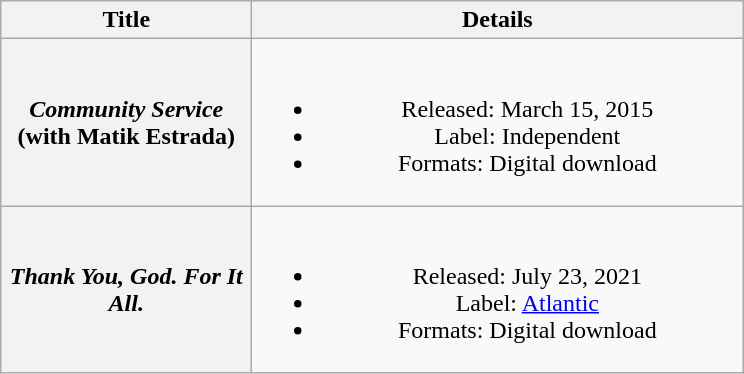<table class="wikitable plainrowheaders" style="text-align:center">
<tr>
<th scope="col" style="width:10em">Title</th>
<th scope="col" style="width:20em">Details</th>
</tr>
<tr>
<th scope="row"><em>Community Service</em><br>(with Matik Estrada)</th>
<td><br><ul><li>Released: March 15, 2015</li><li>Label: Independent</li><li>Formats: Digital download</li></ul></td>
</tr>
<tr>
<th scope="row"><em>Thank You, God. For It All.</em></th>
<td><br><ul><li>Released: July 23, 2021</li><li>Label: <a href='#'>Atlantic</a></li><li>Formats: Digital download</li></ul></td>
</tr>
</table>
